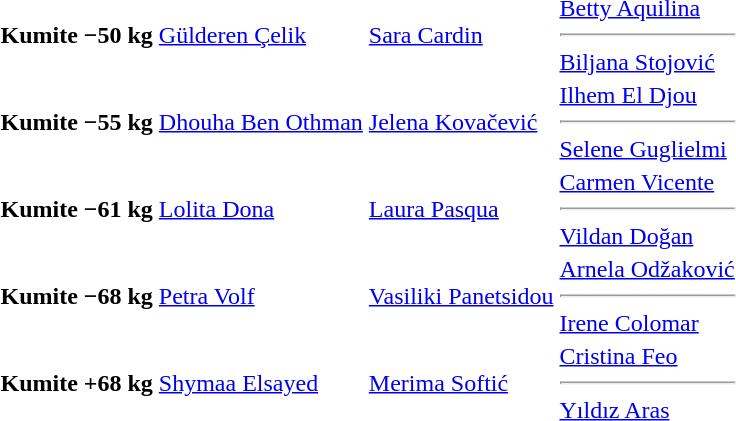<table>
<tr>
<td><strong>Kumite −50 kg</strong></td>
<td> <a href='#'>Gülderen Çelik</a></td>
<td> <a href='#'>Sara Cardin</a></td>
<td> <a href='#'>Betty Aquilina</a><hr> <a href='#'>Biljana Stojović</a></td>
</tr>
<tr>
<td><strong>Kumite −55 kg</strong></td>
<td> <a href='#'>Dhouha Ben Othman</a></td>
<td> <a href='#'>Jelena Kovačević</a></td>
<td> <a href='#'>Ilhem El Djou</a><hr> <a href='#'>Selene Guglielmi</a></td>
</tr>
<tr>
<td><strong>Kumite −61 kg</strong></td>
<td> <a href='#'>Lolita Dona</a></td>
<td> <a href='#'>Laura Pasqua</a></td>
<td> <a href='#'>Carmen Vicente</a><hr> <a href='#'>Vildan Doğan</a></td>
</tr>
<tr>
<td><strong>Kumite −68 kg</strong></td>
<td> <a href='#'>Petra Volf</a></td>
<td> <a href='#'>Vasiliki Panetsidou</a></td>
<td> <a href='#'>Arnela Odžaković</a><hr> <a href='#'>Irene Colomar</a></td>
</tr>
<tr>
<td><strong>Kumite +68 kg</strong></td>
<td> <a href='#'>Shymaa Elsayed</a></td>
<td> <a href='#'>Merima Softić</a></td>
<td> <a href='#'>Cristina Feo</a><hr> <a href='#'>Yıldız Aras</a></td>
</tr>
</table>
